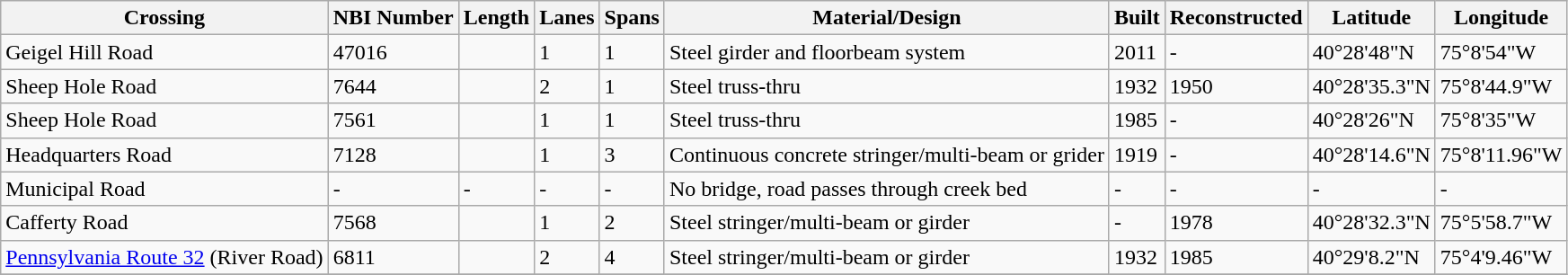<table class="wikitable">
<tr>
<th>Crossing</th>
<th>NBI Number</th>
<th>Length</th>
<th>Lanes</th>
<th>Spans</th>
<th>Material/Design</th>
<th>Built</th>
<th>Reconstructed</th>
<th>Latitude</th>
<th>Longitude</th>
</tr>
<tr>
<td>Geigel Hill Road</td>
<td>47016</td>
<td></td>
<td>1</td>
<td>1</td>
<td>Steel girder and floorbeam system</td>
<td>2011</td>
<td>-</td>
<td>40°28'48"N</td>
<td>75°8'54"W</td>
</tr>
<tr>
<td>Sheep Hole Road</td>
<td>7644</td>
<td></td>
<td>2</td>
<td>1</td>
<td>Steel truss-thru</td>
<td>1932</td>
<td>1950</td>
<td>40°28'35.3"N</td>
<td>75°8'44.9"W</td>
</tr>
<tr>
<td>Sheep Hole Road</td>
<td>7561</td>
<td></td>
<td>1</td>
<td>1</td>
<td>Steel truss-thru</td>
<td>1985</td>
<td>-</td>
<td>40°28'26"N</td>
<td>75°8'35"W</td>
</tr>
<tr>
<td>Headquarters Road</td>
<td>7128</td>
<td></td>
<td>1</td>
<td>3</td>
<td>Continuous concrete stringer/multi-beam or grider</td>
<td>1919</td>
<td>-</td>
<td>40°28'14.6"N</td>
<td>75°8'11.96"W</td>
</tr>
<tr>
<td>Municipal Road</td>
<td>-</td>
<td>-</td>
<td>-</td>
<td>-</td>
<td>No bridge, road passes through creek bed</td>
<td>-</td>
<td>-</td>
<td>-</td>
<td>-</td>
</tr>
<tr>
<td>Cafferty Road</td>
<td>7568</td>
<td></td>
<td>1</td>
<td>2</td>
<td>Steel stringer/multi-beam or girder</td>
<td>-</td>
<td>1978</td>
<td>40°28'32.3"N</td>
<td>75°5'58.7"W</td>
</tr>
<tr>
<td><a href='#'>Pennsylvania Route 32</a> (River Road)</td>
<td>6811</td>
<td></td>
<td>2</td>
<td>4</td>
<td>Steel stringer/multi-beam or girder</td>
<td>1932</td>
<td>1985</td>
<td>40°29'8.2"N</td>
<td>75°4'9.46"W</td>
</tr>
<tr>
</tr>
</table>
